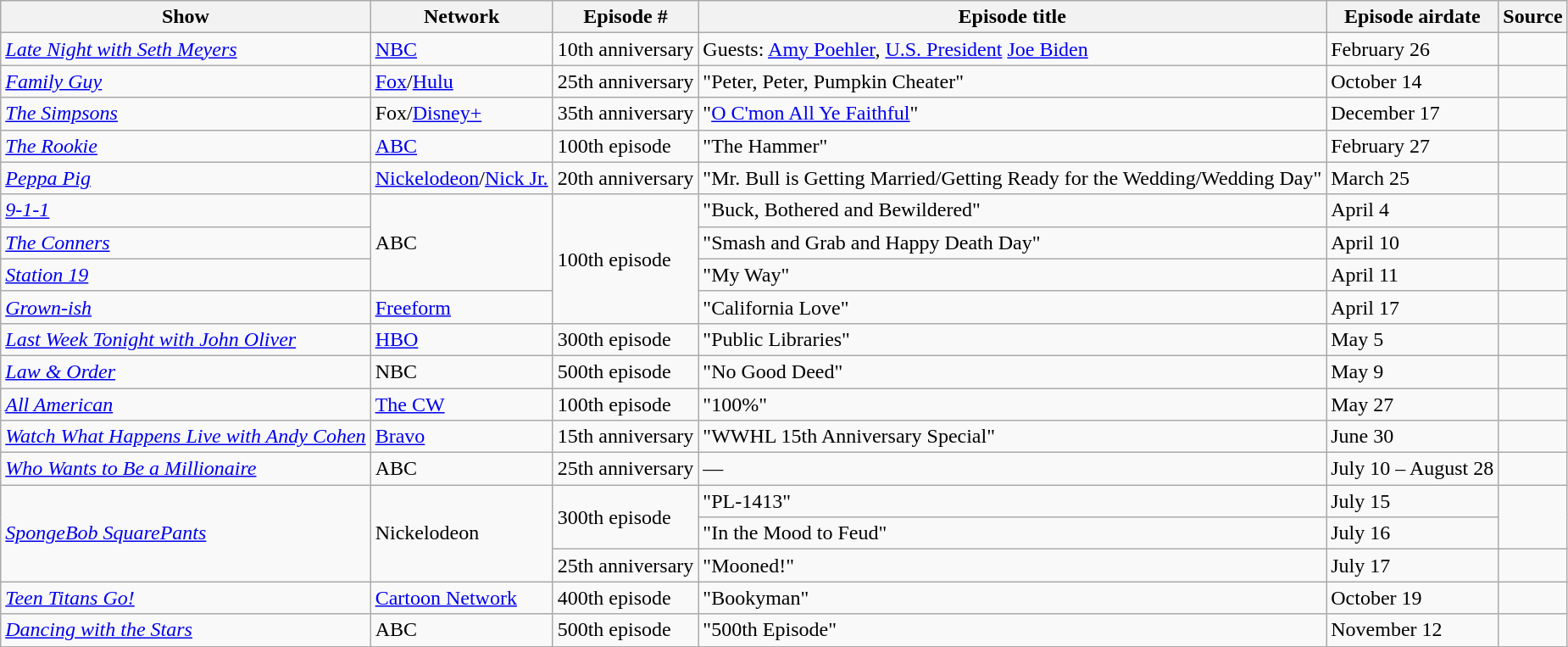<table class="wikitable sortable">
<tr>
<th>Show</th>
<th>Network</th>
<th>Episode #</th>
<th>Episode title </th>
<th>Episode airdate </th>
<th>Source </th>
</tr>
<tr>
<td><em><a href='#'>Late Night with Seth Meyers</a></em></td>
<td><a href='#'>NBC</a></td>
<td>10th anniversary</td>
<td>Guests: <a href='#'>Amy Poehler</a>, <a href='#'>U.S. President</a> <a href='#'>Joe Biden</a></td>
<td>February 26</td>
<td></td>
</tr>
<tr>
<td><em><a href='#'>Family Guy</a></em></td>
<td><a href='#'>Fox</a>/<a href='#'>Hulu</a></td>
<td>25th anniversary</td>
<td>"Peter, Peter, Pumpkin Cheater"</td>
<td>October 14</td>
<td></td>
</tr>
<tr>
<td><em><a href='#'>The Simpsons</a></em></td>
<td>Fox/<a href='#'>Disney+</a></td>
<td>35th anniversary</td>
<td>"<a href='#'>O C'mon All Ye Faithful</a>"</td>
<td>December 17</td>
<td></td>
</tr>
<tr>
<td><em><a href='#'>The Rookie</a></em></td>
<td><a href='#'>ABC</a></td>
<td>100th episode</td>
<td>"The Hammer"</td>
<td>February 27</td>
<td></td>
</tr>
<tr>
<td><em><a href='#'>Peppa Pig</a></em></td>
<td><a href='#'>Nickelodeon</a>/<a href='#'>Nick Jr.</a></td>
<td>20th anniversary</td>
<td>"Mr. Bull is Getting Married/Getting Ready for the Wedding/Wedding Day"</td>
<td>March 25</td>
<td></td>
</tr>
<tr>
<td><em><a href='#'>9-1-1</a></em></td>
<td rowspan="3">ABC</td>
<td rowspan="4">100th episode</td>
<td>"Buck, Bothered and Bewildered"</td>
<td>April 4</td>
<td></td>
</tr>
<tr>
<td><em><a href='#'>The Conners</a></em></td>
<td>"Smash and Grab and Happy Death Day"</td>
<td>April 10</td>
<td></td>
</tr>
<tr>
<td><em><a href='#'>Station 19</a></em></td>
<td>"My Way"</td>
<td>April 11</td>
<td></td>
</tr>
<tr>
<td><em><a href='#'>Grown-ish</a></em></td>
<td><a href='#'>Freeform</a></td>
<td>"California Love"</td>
<td>April 17</td>
<td></td>
</tr>
<tr>
<td><em><a href='#'>Last Week Tonight with John Oliver</a></em></td>
<td><a href='#'>HBO</a></td>
<td>300th episode</td>
<td>"Public Libraries"</td>
<td>May 5</td>
<td></td>
</tr>
<tr>
<td><em><a href='#'>Law & Order</a></em></td>
<td>NBC</td>
<td>500th episode</td>
<td>"No Good Deed"</td>
<td>May 9</td>
<td></td>
</tr>
<tr>
<td><em><a href='#'>All American</a></em></td>
<td><a href='#'>The CW</a></td>
<td>100th episode</td>
<td>"100%"</td>
<td>May 27</td>
<td></td>
</tr>
<tr>
<td><em><a href='#'>Watch What Happens Live with Andy Cohen</a></em></td>
<td><a href='#'>Bravo</a></td>
<td>15th anniversary</td>
<td>"WWHL 15th Anniversary Special"</td>
<td>June 30</td>
<td></td>
</tr>
<tr>
<td><em><a href='#'>Who Wants to Be a Millionaire</a></em></td>
<td>ABC</td>
<td>25th anniversary</td>
<td>—</td>
<td>July 10 – August 28</td>
<td></td>
</tr>
<tr>
<td rowspan="3"><em><a href='#'>SpongeBob SquarePants</a></em></td>
<td rowspan="3">Nickelodeon</td>
<td rowspan="2">300th episode</td>
<td>"PL-1413"</td>
<td>July 15</td>
<td rowspan="2"></td>
</tr>
<tr>
<td>"In the Mood to Feud"</td>
<td>July 16</td>
</tr>
<tr>
<td>25th anniversary</td>
<td>"Mooned!"</td>
<td>July 17</td>
<td></td>
</tr>
<tr>
<td><em><a href='#'>Teen Titans Go!</a></em></td>
<td><a href='#'>Cartoon Network</a></td>
<td>400th episode</td>
<td>"Bookyman"</td>
<td>October 19</td>
<td></td>
</tr>
<tr>
<td><em><a href='#'>Dancing with the Stars</a></em></td>
<td>ABC</td>
<td>500th episode</td>
<td>"500th Episode"</td>
<td>November 12</td>
<td></td>
</tr>
</table>
